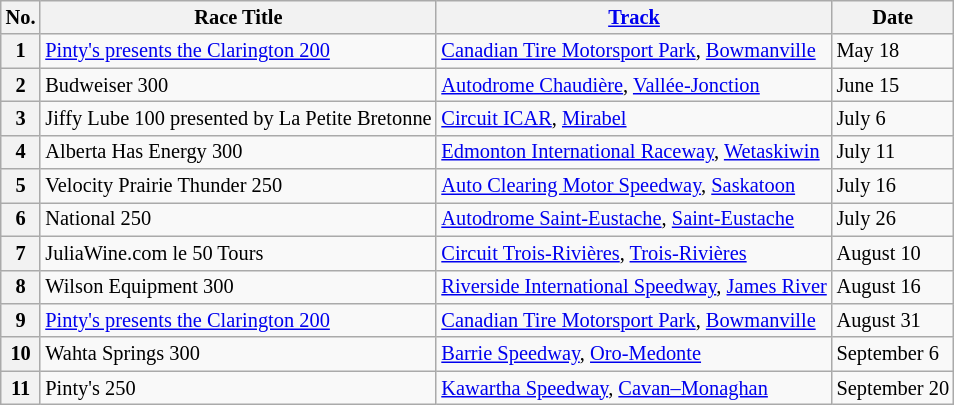<table class="wikitable" style="font-size:85%;">
<tr>
<th>No.</th>
<th>Race Title</th>
<th><a href='#'>Track</a></th>
<th>Date</th>
</tr>
<tr>
<th>1</th>
<td><a href='#'>Pinty's presents the Clarington 200</a></td>
<td><a href='#'>Canadian Tire Motorsport Park</a>, <a href='#'>Bowmanville</a></td>
<td>May 18</td>
</tr>
<tr>
<th>2</th>
<td>Budweiser 300</td>
<td><a href='#'>Autodrome Chaudière</a>, <a href='#'>Vallée-Jonction</a></td>
<td>June 15</td>
</tr>
<tr>
<th>3</th>
<td>Jiffy Lube 100 presented by La Petite Bretonne</td>
<td><a href='#'>Circuit ICAR</a>, <a href='#'>Mirabel</a></td>
<td>July 6</td>
</tr>
<tr>
<th>4</th>
<td>Alberta Has Energy 300</td>
<td><a href='#'>Edmonton International Raceway</a>, <a href='#'>Wetaskiwin</a></td>
<td>July 11</td>
</tr>
<tr>
<th>5</th>
<td>Velocity Prairie Thunder 250</td>
<td><a href='#'>Auto Clearing Motor Speedway</a>, <a href='#'>Saskatoon</a></td>
<td>July 16</td>
</tr>
<tr>
<th>6</th>
<td>National 250</td>
<td><a href='#'>Autodrome Saint-Eustache</a>, <a href='#'>Saint-Eustache</a></td>
<td>July 26</td>
</tr>
<tr>
<th>7</th>
<td>JuliaWine.com le 50 Tours</td>
<td><a href='#'>Circuit Trois-Rivières</a>, <a href='#'>Trois-Rivières</a></td>
<td>August 10</td>
</tr>
<tr>
<th>8</th>
<td>Wilson Equipment 300</td>
<td><a href='#'>Riverside International Speedway</a>, <a href='#'>James River</a></td>
<td>August 16</td>
</tr>
<tr>
<th>9</th>
<td><a href='#'>Pinty's presents the Clarington 200</a></td>
<td><a href='#'>Canadian Tire Motorsport Park</a>, <a href='#'>Bowmanville</a></td>
<td>August 31</td>
</tr>
<tr>
<th>10</th>
<td>Wahta Springs 300</td>
<td><a href='#'>Barrie Speedway</a>, <a href='#'>Oro-Medonte</a></td>
<td>September 6</td>
</tr>
<tr>
<th>11</th>
<td>Pinty's 250</td>
<td><a href='#'>Kawartha Speedway</a>, <a href='#'>Cavan–Monaghan</a></td>
<td>September 20</td>
</tr>
</table>
